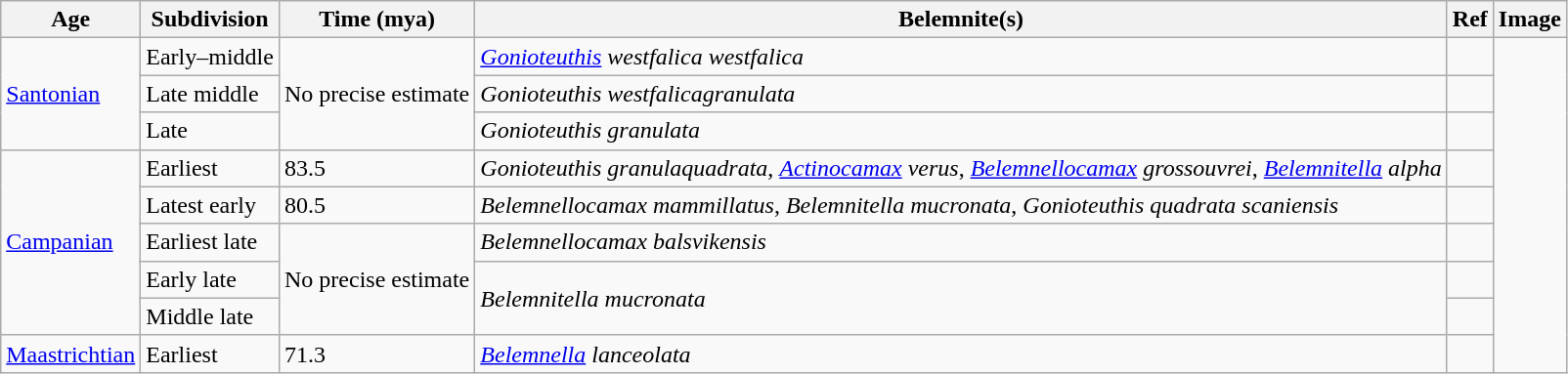<table class="wikitable">
<tr>
<th>Age</th>
<th>Subdivision</th>
<th>Time (mya)</th>
<th>Belemnite(s)</th>
<th>Ref</th>
<th>Image</th>
</tr>
<tr>
<td rowspan="3"><a href='#'>Santonian</a></td>
<td>Early–middle</td>
<td rowspan="3">No precise estimate</td>
<td><em><a href='#'>Gonioteuthis</a> westfalica westfalica</em></td>
<td></td>
<td rowspan="9"><br></td>
</tr>
<tr>
<td>Late middle</td>
<td><em>Gonioteuthis westfalicagranulata</em></td>
<td></td>
</tr>
<tr>
<td>Late</td>
<td><em>Gonioteuthis granulata</em></td>
<td></td>
</tr>
<tr>
<td rowspan="5"><a href='#'>Campanian</a></td>
<td>Earliest</td>
<td> 83.5</td>
<td><em>Gonioteuthis granulaquadrata</em>, <em><a href='#'>Actinocamax</a> verus</em>, <em><a href='#'>Belemnellocamax</a> grossouvrei</em>, <em><a href='#'>Belemnitella</a> alpha</em></td>
<td></td>
</tr>
<tr>
<td>Latest early</td>
<td> 80.5</td>
<td><em>Belemnellocamax mammillatus</em>, <em>Belemnitella mucronata</em>, <em>Gonioteuthis quadrata scaniensis</em></td>
<td></td>
</tr>
<tr>
<td>Earliest late</td>
<td rowspan="3">No precise estimate</td>
<td><em>Belemnellocamax balsvikensis</em></td>
<td></td>
</tr>
<tr>
<td>Early late</td>
<td rowspan="2"><em>Belemnitella mucronata</em></td>
<td></td>
</tr>
<tr>
<td>Middle late</td>
<td></td>
</tr>
<tr>
<td><a href='#'>Maastrichtian</a></td>
<td>Earliest</td>
<td> 71.3</td>
<td><em><a href='#'>Belemnella</a> lanceolata</em></td>
<td></td>
</tr>
</table>
